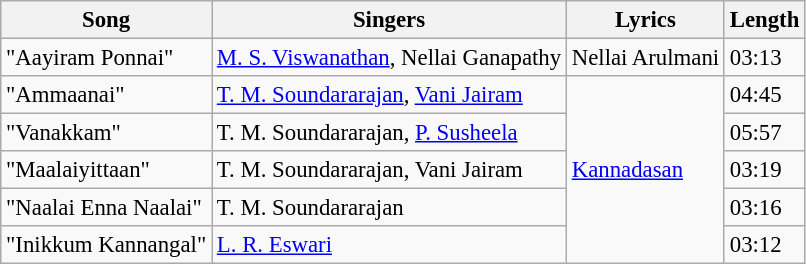<table class="wikitable" style="font-size:95%;">
<tr>
<th>Song</th>
<th>Singers</th>
<th>Lyrics</th>
<th>Length</th>
</tr>
<tr>
<td>"Aayiram Ponnai"</td>
<td><a href='#'>M. S. Viswanathan</a>, Nellai Ganapathy</td>
<td>Nellai Arulmani</td>
<td>03:13</td>
</tr>
<tr>
<td>"Ammaanai"</td>
<td><a href='#'>T. M. Soundararajan</a>, <a href='#'>Vani Jairam</a></td>
<td rowspan=5><a href='#'>Kannadasan</a></td>
<td>04:45</td>
</tr>
<tr>
<td>"Vanakkam"</td>
<td>T. M. Soundararajan, <a href='#'>P. Susheela</a></td>
<td>05:57</td>
</tr>
<tr>
<td>"Maalaiyittaan"</td>
<td>T. M. Soundararajan, Vani Jairam</td>
<td>03:19</td>
</tr>
<tr>
<td>"Naalai Enna Naalai"</td>
<td>T. M. Soundararajan</td>
<td>03:16</td>
</tr>
<tr>
<td>"Inikkum Kannangal"</td>
<td><a href='#'>L. R. Eswari</a></td>
<td>03:12</td>
</tr>
</table>
